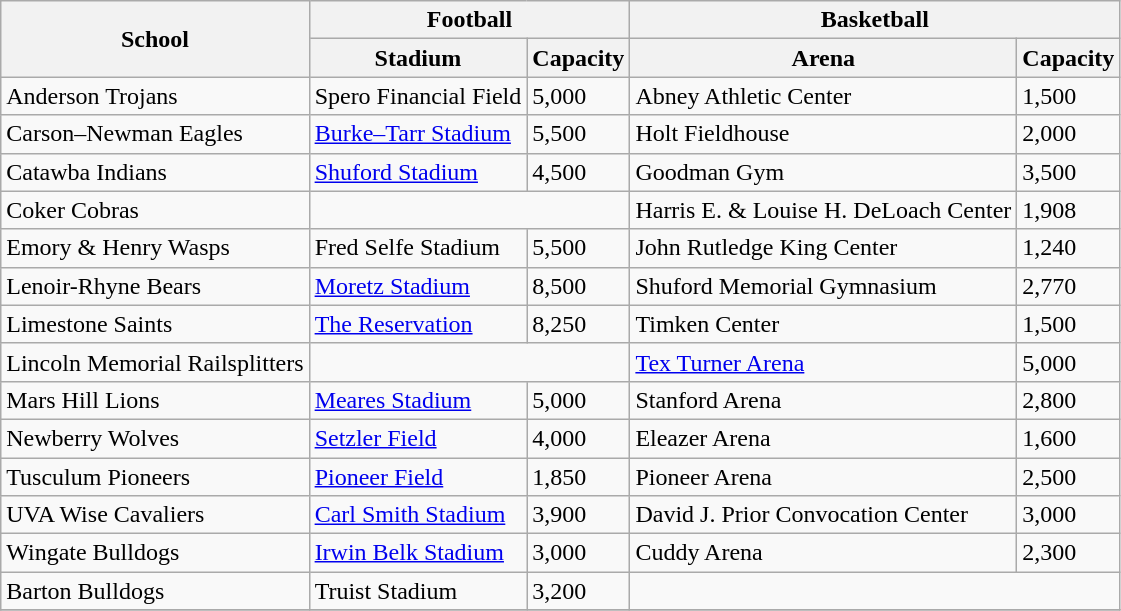<table class="wikitable">
<tr>
<th rowspan=2>School</th>
<th colspan=2>Football</th>
<th colspan=2>Basketball</th>
</tr>
<tr>
<th>Stadium</th>
<th>Capacity</th>
<th>Arena</th>
<th>Capacity</th>
</tr>
<tr>
<td>Anderson Trojans</td>
<td>Spero Financial Field</td>
<td>5,000</td>
<td>Abney Athletic Center</td>
<td>1,500</td>
</tr>
<tr>
<td>Carson–Newman Eagles</td>
<td><a href='#'>Burke–Tarr Stadium</a></td>
<td>5,500</td>
<td>Holt Fieldhouse</td>
<td>2,000</td>
</tr>
<tr>
<td>Catawba Indians</td>
<td><a href='#'>Shuford Stadium</a></td>
<td>4,500</td>
<td>Goodman Gym</td>
<td>3,500</td>
</tr>
<tr>
<td>Coker Cobras</td>
<td colspan=2></td>
<td>Harris E. & Louise H. DeLoach Center</td>
<td>1,908</td>
</tr>
<tr>
<td>Emory & Henry Wasps</td>
<td>Fred Selfe Stadium</td>
<td>5,500</td>
<td>John Rutledge King Center</td>
<td>1,240</td>
</tr>
<tr>
<td>Lenoir-Rhyne Bears</td>
<td><a href='#'>Moretz Stadium</a></td>
<td>8,500</td>
<td>Shuford Memorial Gymnasium</td>
<td>2,770</td>
</tr>
<tr>
<td>Limestone Saints</td>
<td><a href='#'>The Reservation</a></td>
<td>8,250</td>
<td>Timken Center</td>
<td>1,500</td>
</tr>
<tr>
<td>Lincoln Memorial Railsplitters</td>
<td colspan=2></td>
<td><a href='#'>Tex Turner Arena</a></td>
<td>5,000</td>
</tr>
<tr>
<td>Mars Hill Lions</td>
<td><a href='#'>Meares Stadium</a></td>
<td>5,000</td>
<td>Stanford Arena</td>
<td>2,800</td>
</tr>
<tr>
<td>Newberry Wolves</td>
<td><a href='#'>Setzler Field</a></td>
<td>4,000</td>
<td>Eleazer Arena</td>
<td>1,600</td>
</tr>
<tr>
<td>Tusculum Pioneers</td>
<td><a href='#'>Pioneer Field</a></td>
<td>1,850</td>
<td>Pioneer Arena</td>
<td>2,500</td>
</tr>
<tr>
<td>UVA Wise Cavaliers</td>
<td><a href='#'>Carl Smith Stadium</a></td>
<td>3,900</td>
<td>David J. Prior Convocation Center</td>
<td>3,000</td>
</tr>
<tr>
<td>Wingate Bulldogs</td>
<td><a href='#'>Irwin Belk Stadium</a></td>
<td>3,000</td>
<td>Cuddy Arena</td>
<td>2,300</td>
</tr>
<tr>
<td>Barton Bulldogs</td>
<td>Truist Stadium</td>
<td>3,200</td>
<td colspan=2></td>
</tr>
<tr>
</tr>
</table>
